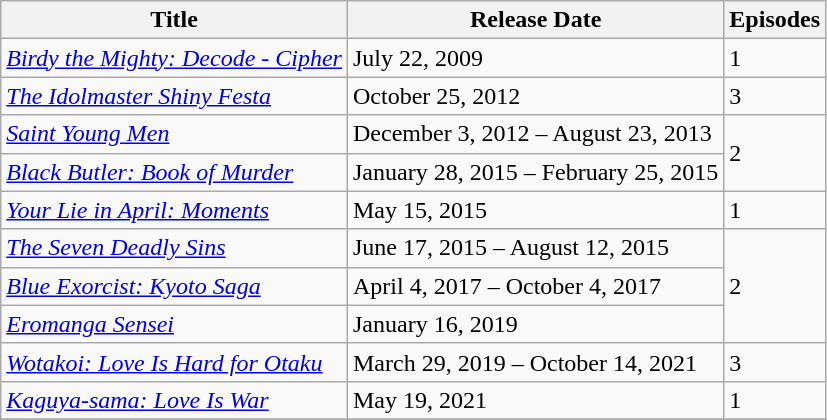<table class="wikitable">
<tr>
<th>Title</th>
<th>Release Date</th>
<th>Episodes</th>
</tr>
<tr>
<td><em><a href='#'>Birdy the Mighty: Decode - Cipher</a></em></td>
<td>July 22, 2009</td>
<td>1</td>
</tr>
<tr>
<td><em><a href='#'>The Idolmaster Shiny Festa</a></em></td>
<td>October 25, 2012</td>
<td>3</td>
</tr>
<tr>
<td><em><a href='#'>Saint Young Men</a></em></td>
<td>December 3, 2012 – August 23, 2013</td>
<td rowspan="2">2</td>
</tr>
<tr>
<td><em><a href='#'>Black Butler: Book of Murder</a></em></td>
<td>January 28, 2015 – February 25, 2015</td>
</tr>
<tr>
<td><em><a href='#'>Your Lie in April: Moments</a></em></td>
<td>May 15, 2015</td>
<td>1</td>
</tr>
<tr>
<td><em><a href='#'>The Seven Deadly Sins</a></em></td>
<td>June 17, 2015 – August 12, 2015</td>
<td rowspan="3">2</td>
</tr>
<tr>
<td><em><a href='#'>Blue Exorcist: Kyoto Saga</a></em></td>
<td>April 4, 2017 – October 4, 2017</td>
</tr>
<tr>
<td><em><a href='#'>Eromanga Sensei</a></em></td>
<td>January 16, 2019</td>
</tr>
<tr>
<td><em><a href='#'>Wotakoi: Love Is Hard for Otaku</a></em></td>
<td>March 29, 2019 – October 14, 2021</td>
<td>3</td>
</tr>
<tr>
<td><em><a href='#'>Kaguya-sama: Love Is War</a></em></td>
<td>May 19, 2021</td>
<td>1</td>
</tr>
<tr>
</tr>
</table>
